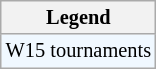<table class=wikitable style="font-size:85%">
<tr>
<th>Legend</th>
</tr>
<tr style="background:#f0f8ff;">
<td>W15 tournaments</td>
</tr>
</table>
